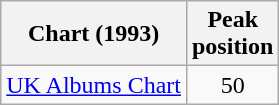<table class="wikitable sortable">
<tr>
<th>Chart (1993)</th>
<th>Peak<br>position</th>
</tr>
<tr>
<td align="left"><a href='#'>UK Albums Chart</a></td>
<td style="text-align:center;">50</td>
</tr>
</table>
